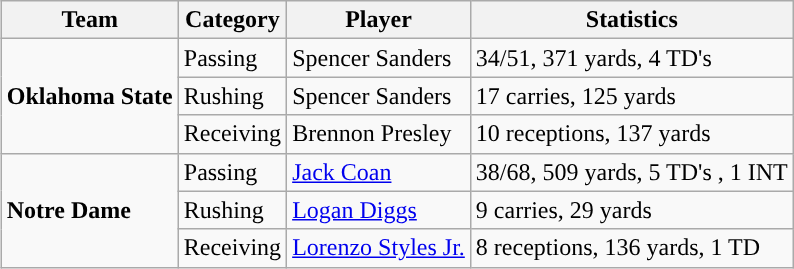<table class="wikitable" style="float: right;">
<tr>
<th>Team</th>
<th>Category</th>
<th>Player</th>
<th>Statistics</th>
</tr>
<tr>
<td rowspan=3><strong>Oklahoma State</strong></td>
<td>Passing</td>
<td>Spencer Sanders</td>
<td>34/51, 371 yards, 4 TD's</td>
</tr>
<tr>
<td>Rushing</td>
<td>Spencer Sanders</td>
<td>17 carries, 125 yards</td>
</tr>
<tr>
<td>Receiving</td>
<td>Brennon Presley</td>
<td>10 receptions, 137 yards</td>
</tr>
<tr>
<td rowspan=3><strong>Notre Dame</strong></td>
<td>Passing</td>
<td><a href='#'>Jack Coan</a></td>
<td>38/68, 509 yards, 5 TD's , 1 INT</td>
</tr>
<tr>
<td>Rushing</td>
<td><a href='#'>Logan Diggs</a></td>
<td>9 carries, 29 yards</td>
</tr>
<tr>
<td>Receiving</td>
<td><a href='#'>Lorenzo Styles Jr.</a></td>
<td>8 receptions, 136 yards, 1 TD</td>
</tr>
</table>
